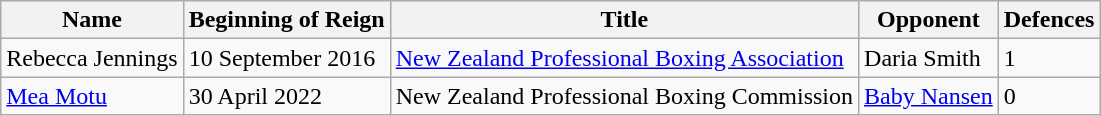<table class="wikitable">
<tr>
<th>Name</th>
<th>Beginning of Reign</th>
<th>Title</th>
<th>Opponent</th>
<th>Defences</th>
</tr>
<tr>
<td>Rebecca Jennings</td>
<td>10 September 2016</td>
<td><a href='#'>New Zealand Professional Boxing Association</a></td>
<td>Daria Smith</td>
<td>1</td>
</tr>
<tr>
<td><a href='#'>Mea Motu</a></td>
<td>30 April 2022</td>
<td>New Zealand Professional Boxing Commission</td>
<td><a href='#'>Baby Nansen</a></td>
<td>0</td>
</tr>
</table>
